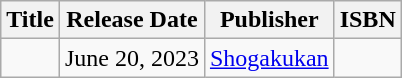<table class="wikitable">
<tr>
<th>Title</th>
<th>Release Date</th>
<th>Publisher</th>
<th>ISBN</th>
</tr>
<tr>
<td></td>
<td>June 20, 2023</td>
<td><a href='#'>Shogakukan</a></td>
<td></td>
</tr>
</table>
